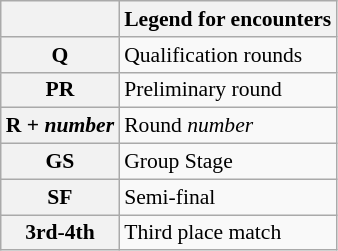<table class="wikitable collapsible" style="font-size: 90%">
<tr>
<th></th>
<th>Legend for encounters</th>
</tr>
<tr>
<th>Q</th>
<td>Qualification rounds</td>
</tr>
<tr>
<th>PR</th>
<td>Preliminary round</td>
</tr>
<tr>
<th>R + <em>number</em></th>
<td>Round <em>number</em></td>
</tr>
<tr>
<th>GS</th>
<td>Group Stage</td>
</tr>
<tr>
<th>SF</th>
<td>Semi-final</td>
</tr>
<tr>
<th>3rd-4th</th>
<td>Third place match</td>
</tr>
</table>
